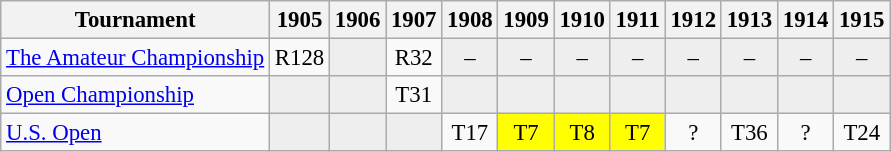<table class="wikitable" style="font-size:95%;text-align:center;">
<tr>
<th>Tournament</th>
<th>1905</th>
<th>1906</th>
<th>1907</th>
<th>1908</th>
<th>1909</th>
<th>1910</th>
<th>1911</th>
<th>1912</th>
<th>1913</th>
<th>1914</th>
<th>1915</th>
</tr>
<tr>
<td align=left><a href='#'>The Amateur Championship</a></td>
<td>R128</td>
<td style="background:#eeeeee;"></td>
<td>R32</td>
<td style="background:#eeeeee;">–</td>
<td style="background:#eeeeee;">–</td>
<td style="background:#eeeeee;">–</td>
<td style="background:#eeeeee;">–</td>
<td style="background:#eeeeee;">–</td>
<td style="background:#eeeeee;">–</td>
<td style="background:#eeeeee;">–</td>
<td style="background:#eeeeee;">–</td>
</tr>
<tr>
<td align="left"><a href='#'>Open Championship</a></td>
<td style="background:#eeeeee;"></td>
<td style="background:#eeeeee;"></td>
<td>T31</td>
<td style="background:#eeeeee;"></td>
<td style="background:#eeeeee;"></td>
<td style="background:#eeeeee;"></td>
<td style="background:#eeeeee;"></td>
<td style="background:#eeeeee;"></td>
<td style="background:#eeeeee;"></td>
<td style="background:#eeeeee;"></td>
<td style="background:#eeeeee;"></td>
</tr>
<tr>
<td align="left"><a href='#'>U.S. Open</a></td>
<td style="background:#eeeeee;"></td>
<td style="background:#eeeeee;"></td>
<td style="background:#eeeeee;"></td>
<td>T17</td>
<td style="background:yellow;">T7</td>
<td style="background:yellow;">T8</td>
<td style="background:yellow;">T7</td>
<td>?</td>
<td>T36</td>
<td>?</td>
<td>T24</td>
</tr>
</table>
